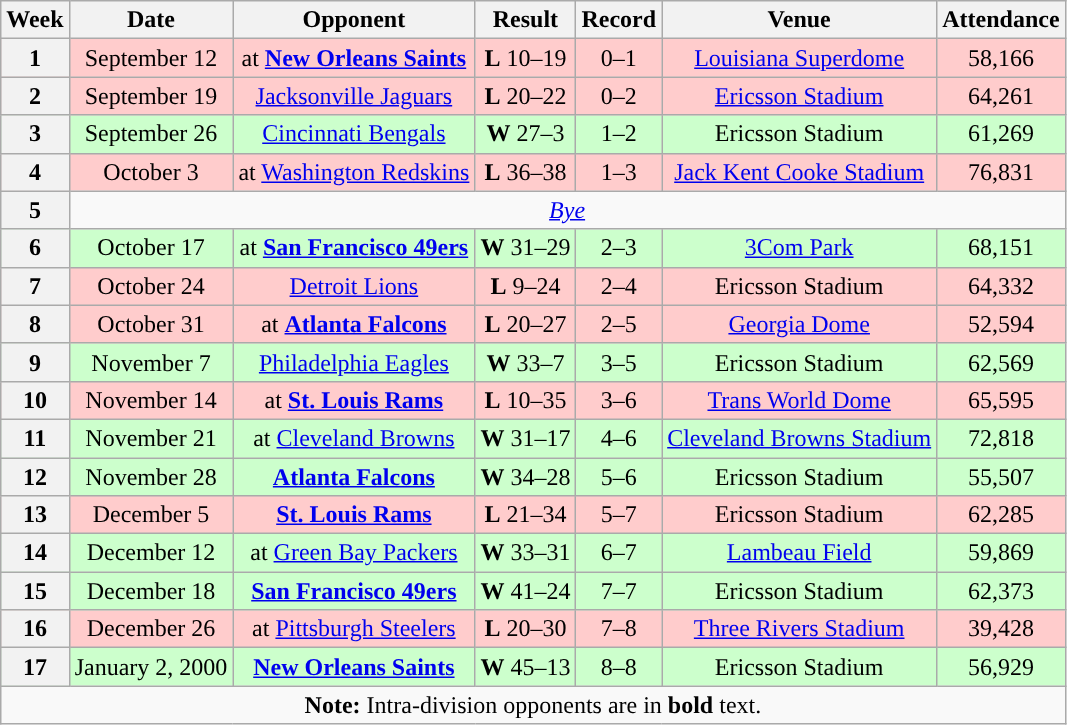<table class="wikitable"  style="text-align: center;">
<tr>
<th>Week</th>
<th>Date</th>
<th>Opponent</th>
<th>Result</th>
<th>Record</th>
<th>Venue</th>
<th>Attendance</th>
</tr>
<tr style="background:#fcc">
<th>1</th>
<td>September 12</td>
<td>at <strong><a href='#'>New Orleans Saints</a></strong></td>
<td><strong>L</strong> 10–19</td>
<td>0–1</td>
<td><a href='#'>Louisiana Superdome</a></td>
<td>58,166</td>
</tr>
<tr style="background:#fcc">
<th>2</th>
<td>September 19</td>
<td><a href='#'>Jacksonville Jaguars</a></td>
<td><strong>L</strong> 20–22</td>
<td>0–2</td>
<td><a href='#'>Ericsson Stadium</a></td>
<td>64,261</td>
</tr>
<tr style="background:#cfc">
<th>3</th>
<td>September 26</td>
<td><a href='#'>Cincinnati Bengals</a></td>
<td><strong>W</strong> 27–3</td>
<td>1–2</td>
<td>Ericsson Stadium</td>
<td>61,269</td>
</tr>
<tr style="background:#fcc">
<th>4</th>
<td>October 3</td>
<td>at <a href='#'>Washington Redskins</a></td>
<td><strong>L</strong> 36–38</td>
<td>1–3</td>
<td><a href='#'>Jack Kent Cooke Stadium</a></td>
<td>76,831</td>
</tr>
<tr>
<th>5</th>
<td colspan="6"><em><a href='#'>Bye</a></em></td>
</tr>
<tr style="background:#cfc">
<th>6</th>
<td>October 17</td>
<td>at <strong><a href='#'>San Francisco 49ers</a></strong></td>
<td><strong>W</strong> 31–29</td>
<td>2–3</td>
<td><a href='#'>3Com Park</a></td>
<td>68,151</td>
</tr>
<tr style="background:#fcc">
<th>7</th>
<td>October 24</td>
<td><a href='#'>Detroit Lions</a></td>
<td><strong>L</strong> 9–24</td>
<td>2–4</td>
<td>Ericsson Stadium</td>
<td>64,332</td>
</tr>
<tr style="background:#fcc">
<th>8</th>
<td>October 31</td>
<td>at <strong><a href='#'>Atlanta Falcons</a></strong></td>
<td><strong>L</strong> 20–27</td>
<td>2–5</td>
<td><a href='#'>Georgia Dome</a></td>
<td>52,594</td>
</tr>
<tr style="background:#cfc">
<th>9</th>
<td>November 7</td>
<td><a href='#'>Philadelphia Eagles</a></td>
<td><strong>W</strong> 33–7</td>
<td>3–5</td>
<td>Ericsson Stadium</td>
<td>62,569</td>
</tr>
<tr style="background:#fcc">
<th>10</th>
<td>November 14</td>
<td>at <strong><a href='#'>St. Louis Rams</a></strong></td>
<td><strong>L</strong> 10–35</td>
<td>3–6</td>
<td><a href='#'>Trans World Dome</a></td>
<td>65,595</td>
</tr>
<tr style="background:#cfc">
<th>11</th>
<td>November 21</td>
<td>at <a href='#'>Cleveland Browns</a></td>
<td><strong>W</strong> 31–17</td>
<td>4–6</td>
<td><a href='#'>Cleveland Browns Stadium</a></td>
<td>72,818</td>
</tr>
<tr style="background:#cfc">
<th>12</th>
<td>November 28</td>
<td><strong><a href='#'>Atlanta Falcons</a></strong></td>
<td><strong>W</strong> 34–28</td>
<td>5–6</td>
<td>Ericsson Stadium</td>
<td>55,507</td>
</tr>
<tr style="background:#fcc">
<th>13</th>
<td>December 5</td>
<td><strong><a href='#'>St. Louis Rams</a></strong></td>
<td><strong>L</strong> 21–34</td>
<td>5–7</td>
<td>Ericsson Stadium</td>
<td>62,285</td>
</tr>
<tr style="background:#cfc">
<th>14</th>
<td>December 12</td>
<td>at <a href='#'>Green Bay Packers</a></td>
<td><strong>W</strong> 33–31</td>
<td>6–7</td>
<td><a href='#'>Lambeau Field</a></td>
<td>59,869</td>
</tr>
<tr style="background:#cfc">
<th>15</th>
<td>December 18</td>
<td><strong><a href='#'>San Francisco 49ers</a></strong></td>
<td><strong>W</strong> 41–24</td>
<td>7–7</td>
<td>Ericsson Stadium</td>
<td>62,373</td>
</tr>
<tr style="background:#fcc">
<th>16</th>
<td>December 26</td>
<td>at <a href='#'>Pittsburgh Steelers</a></td>
<td><strong>L</strong> 20–30</td>
<td>7–8</td>
<td><a href='#'>Three Rivers Stadium</a></td>
<td>39,428</td>
</tr>
<tr style="background:#cfc">
<th>17</th>
<td>January 2, 2000</td>
<td><strong><a href='#'>New Orleans Saints</a></strong></td>
<td><strong>W</strong> 45–13</td>
<td>8–8</td>
<td>Ericsson Stadium</td>
<td>56,929</td>
</tr>
<tr>
<td colspan="7"><strong>Note:</strong> Intra-division opponents are in <strong>bold</strong> text.</td>
</tr>
</table>
